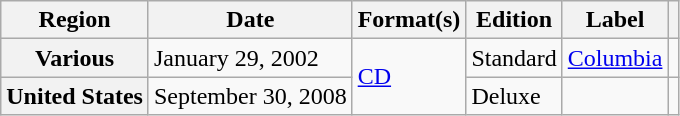<table class="wikitable plainrowheaders">
<tr>
<th scope="col">Region</th>
<th scope="col">Date</th>
<th scope="col">Format(s)</th>
<th scope="col">Edition</th>
<th scope="col">Label</th>
<th scope="col"></th>
</tr>
<tr>
<th scope="row">Various</th>
<td>January 29, 2002</td>
<td rowspan="2"><a href='#'>CD</a></td>
<td>Standard</td>
<td><a href='#'>Columbia</a></td>
<td></td>
</tr>
<tr>
<th scope="row">United States</th>
<td>September 30, 2008</td>
<td>Deluxe</td>
<td></td>
<td></td>
</tr>
</table>
